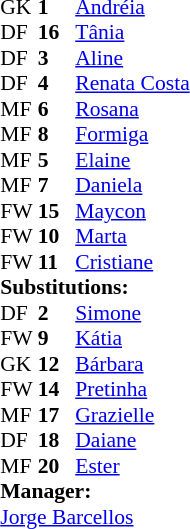<table style="font-size:90%; margin:0.2em auto;" cellspacing="0" cellpadding="0">
<tr>
<th width="25"></th>
<th width="25"></th>
</tr>
<tr>
<td>GK</td>
<td><strong>1</strong></td>
<td><a href='#'>Andréia</a></td>
</tr>
<tr>
<td>DF</td>
<td><strong>16</strong></td>
<td><a href='#'>Tânia</a></td>
</tr>
<tr>
<td>DF</td>
<td><strong>3</strong></td>
<td><a href='#'>Aline</a></td>
</tr>
<tr>
<td>DF</td>
<td><strong>4</strong></td>
<td><a href='#'>Renata Costa</a></td>
</tr>
<tr>
<td>MF</td>
<td><strong>6</strong></td>
<td><a href='#'>Rosana</a></td>
<td></td>
<td></td>
</tr>
<tr>
<td>MF</td>
<td><strong>8 </strong></td>
<td><a href='#'>Formiga</a></td>
</tr>
<tr>
<td>MF</td>
<td><strong>5</strong></td>
<td><a href='#'>Elaine</a></td>
</tr>
<tr>
<td>MF</td>
<td><strong>7</strong></td>
<td><a href='#'>Daniela</a></td>
</tr>
<tr>
<td>FW</td>
<td><strong>15</strong></td>
<td><a href='#'>Maycon</a></td>
</tr>
<tr>
<td>FW</td>
<td><strong>10</strong></td>
<td><a href='#'>Marta</a></td>
</tr>
<tr>
<td>FW</td>
<td><strong>11</strong></td>
<td><a href='#'>Cristiane</a></td>
<td></td>
<td></td>
</tr>
<tr>
<td colspan=3><strong>Substitutions:</strong></td>
</tr>
<tr>
<td>DF</td>
<td><strong>2</strong></td>
<td><a href='#'>Simone</a></td>
</tr>
<tr>
<td>FW</td>
<td><strong>9</strong></td>
<td><a href='#'>Kátia</a></td>
<td></td>
<td></td>
</tr>
<tr>
<td>GK</td>
<td><strong>12</strong></td>
<td><a href='#'>Bárbara</a></td>
</tr>
<tr>
<td>FW</td>
<td><strong>14</strong></td>
<td><a href='#'>Pretinha</a></td>
<td></td>
<td></td>
</tr>
<tr>
<td>MF</td>
<td><strong>17</strong></td>
<td><a href='#'>Grazielle</a></td>
</tr>
<tr>
<td>DF</td>
<td><strong>18</strong></td>
<td><a href='#'>Daiane</a></td>
</tr>
<tr>
<td>MF</td>
<td><strong>20</strong></td>
<td><a href='#'>Ester</a></td>
</tr>
<tr>
<td colspan=3><strong>Manager:</strong></td>
</tr>
<tr>
<td colspan=4> <a href='#'>Jorge Barcellos</a></td>
</tr>
</table>
